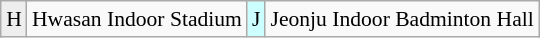<table class="wikitable" style="margin:0.5em auto; font-size:90%; text-align:center">
<tr>
<td bgcolor="#EEEEEE">H</td>
<td>Hwasan Indoor Stadium</td>
<td bgcolor="#CCFFFF">J</td>
<td>Jeonju Indoor Badminton Hall</td>
</tr>
</table>
